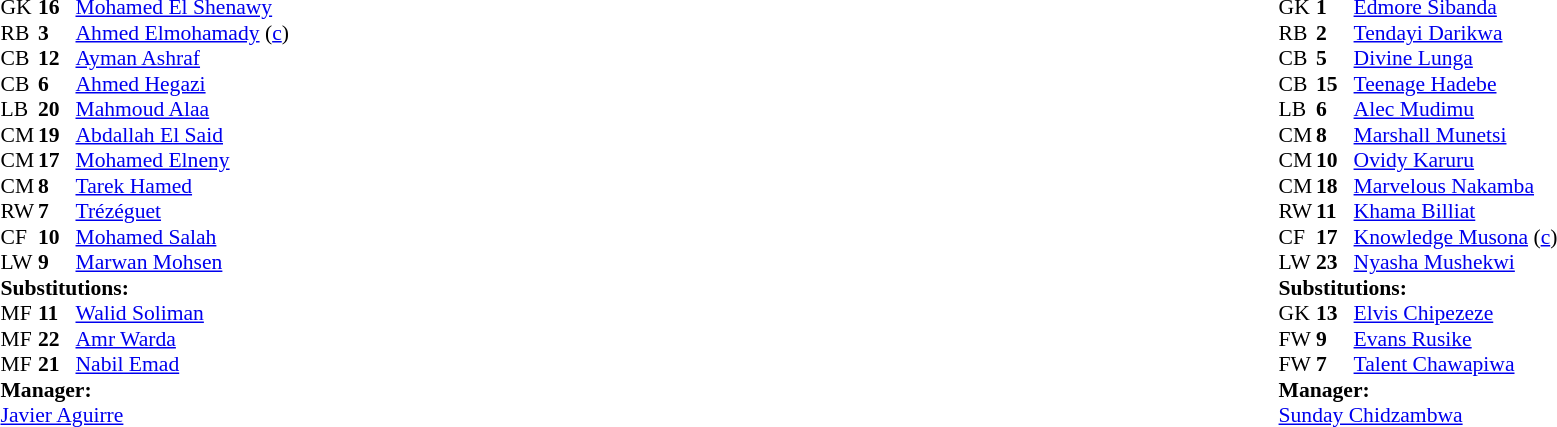<table width="100%">
<tr>
<td valign="top" width="40%"><br><table style="font-size:90%" cellspacing="0" cellpadding="0">
<tr>
<th width=25></th>
<th width=25></th>
</tr>
<tr>
<td>GK</td>
<td><strong>16</strong></td>
<td><a href='#'>Mohamed El Shenawy</a></td>
</tr>
<tr>
<td>RB</td>
<td><strong>3</strong></td>
<td><a href='#'>Ahmed Elmohamady</a> (<a href='#'>c</a>)</td>
</tr>
<tr>
<td>CB</td>
<td><strong>12</strong></td>
<td><a href='#'>Ayman Ashraf</a></td>
</tr>
<tr>
<td>CB</td>
<td><strong>6</strong></td>
<td><a href='#'>Ahmed Hegazi</a></td>
</tr>
<tr>
<td>LB</td>
<td><strong>20</strong></td>
<td><a href='#'>Mahmoud Alaa</a></td>
<td></td>
</tr>
<tr>
<td>CM</td>
<td><strong>19</strong></td>
<td><a href='#'>Abdallah El Said</a></td>
<td></td>
<td></td>
</tr>
<tr>
<td>CM</td>
<td><strong>17</strong></td>
<td><a href='#'>Mohamed Elneny</a></td>
</tr>
<tr>
<td>CM</td>
<td><strong>8</strong></td>
<td><a href='#'>Tarek Hamed</a></td>
</tr>
<tr>
<td>RW</td>
<td><strong>7</strong></td>
<td><a href='#'>Trézéguet</a></td>
<td></td>
<td></td>
</tr>
<tr>
<td>CF</td>
<td><strong>10</strong></td>
<td><a href='#'>Mohamed Salah</a></td>
</tr>
<tr>
<td>LW</td>
<td><strong>9</strong></td>
<td><a href='#'>Marwan Mohsen</a></td>
<td></td>
<td></td>
</tr>
<tr>
<td colspan=3><strong>Substitutions:</strong></td>
</tr>
<tr>
<td>MF</td>
<td><strong>11</strong></td>
<td><a href='#'>Walid Soliman</a></td>
<td></td>
<td></td>
</tr>
<tr>
<td>MF</td>
<td><strong>22</strong></td>
<td><a href='#'>Amr Warda</a></td>
<td></td>
<td></td>
</tr>
<tr>
<td>MF</td>
<td><strong>21</strong></td>
<td><a href='#'>Nabil Emad</a></td>
<td></td>
<td></td>
</tr>
<tr>
<td colspan=3><strong>Manager:</strong></td>
</tr>
<tr>
<td colspan=3> <a href='#'>Javier Aguirre</a></td>
</tr>
</table>
</td>
<td valign="top"></td>
<td valign="top" width="50%"><br><table style="font-size:90%; margin:auto" cellspacing="0" cellpadding="0">
<tr>
<th width=25></th>
<th width=25></th>
</tr>
<tr>
<td>GK</td>
<td><strong>1</strong></td>
<td><a href='#'>Edmore Sibanda</a></td>
<td></td>
<td></td>
</tr>
<tr>
<td>RB</td>
<td><strong>2</strong></td>
<td><a href='#'>Tendayi Darikwa</a></td>
</tr>
<tr>
<td>CB</td>
<td><strong>5</strong></td>
<td><a href='#'>Divine Lunga</a></td>
</tr>
<tr>
<td>CB</td>
<td><strong>15</strong></td>
<td><a href='#'>Teenage Hadebe</a></td>
</tr>
<tr>
<td>LB</td>
<td><strong>6</strong></td>
<td><a href='#'>Alec Mudimu</a></td>
</tr>
<tr>
<td>CM</td>
<td><strong>8</strong></td>
<td><a href='#'>Marshall Munetsi</a></td>
</tr>
<tr>
<td>CM</td>
<td><strong>10</strong></td>
<td><a href='#'>Ovidy Karuru</a></td>
</tr>
<tr>
<td>CM</td>
<td><strong>18</strong></td>
<td><a href='#'>Marvelous Nakamba</a></td>
</tr>
<tr>
<td>RW</td>
<td><strong>11</strong></td>
<td><a href='#'>Khama Billiat</a></td>
</tr>
<tr>
<td>CF</td>
<td><strong>17</strong></td>
<td><a href='#'>Knowledge Musona</a> (<a href='#'>c</a>)</td>
<td></td>
<td></td>
</tr>
<tr>
<td>LW</td>
<td><strong>23</strong></td>
<td><a href='#'>Nyasha Mushekwi</a></td>
<td></td>
<td></td>
</tr>
<tr>
<td colspan=3><strong>Substitutions:</strong></td>
</tr>
<tr>
<td>GK</td>
<td><strong>13</strong></td>
<td><a href='#'>Elvis Chipezeze</a></td>
<td></td>
<td></td>
</tr>
<tr>
<td>FW</td>
<td><strong>9</strong></td>
<td><a href='#'>Evans Rusike</a></td>
<td></td>
<td></td>
</tr>
<tr>
<td>FW</td>
<td><strong>7</strong></td>
<td><a href='#'>Talent Chawapiwa</a></td>
<td></td>
<td></td>
</tr>
<tr>
<td colspan=3><strong>Manager:</strong></td>
</tr>
<tr>
<td colspan=3><a href='#'>Sunday Chidzambwa</a></td>
</tr>
</table>
</td>
</tr>
</table>
